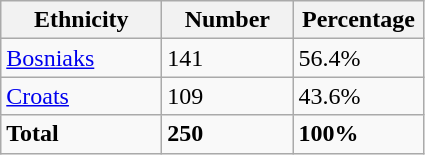<table class="wikitable">
<tr>
<th width="100px">Ethnicity</th>
<th width="80px">Number</th>
<th width="80px">Percentage</th>
</tr>
<tr>
<td><a href='#'>Bosniaks</a></td>
<td>141</td>
<td>56.4%</td>
</tr>
<tr>
<td><a href='#'>Croats</a></td>
<td>109</td>
<td>43.6%</td>
</tr>
<tr>
<td><strong>Total</strong></td>
<td><strong>250</strong></td>
<td><strong>100%</strong></td>
</tr>
</table>
